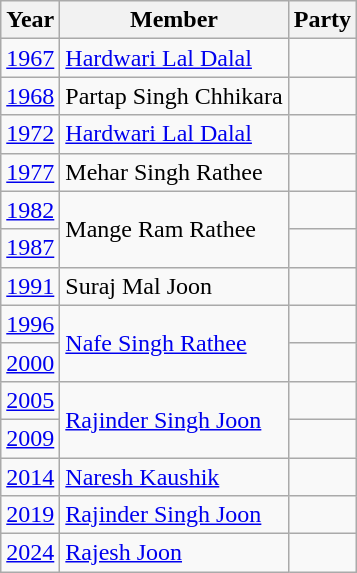<table class="wikitable">
<tr>
<th>Year</th>
<th>Member</th>
<th colspan=2>Party</th>
</tr>
<tr>
<td><a href='#'>1967</a></td>
<td><a href='#'>Hardwari Lal Dalal</a></td>
<td></td>
</tr>
<tr>
<td><a href='#'>1968</a></td>
<td>Partap Singh Chhikara</td>
<td></td>
</tr>
<tr>
<td><a href='#'>1972</a></td>
<td><a href='#'>Hardwari Lal Dalal</a></td>
<td></td>
</tr>
<tr>
<td><a href='#'>1977</a></td>
<td>Mehar Singh Rathee</td>
<td></td>
</tr>
<tr>
<td><a href='#'>1982</a></td>
<td rowspan=2>Mange Ram Rathee</td>
<td></td>
</tr>
<tr>
<td><a href='#'>1987</a></td>
</tr>
<tr>
<td><a href='#'>1991</a></td>
<td>Suraj Mal Joon</td>
<td></td>
</tr>
<tr>
<td><a href='#'>1996</a></td>
<td rowspan=2><a href='#'>Nafe Singh Rathee</a></td>
<td></td>
</tr>
<tr>
<td><a href='#'>2000</a></td>
<td></td>
</tr>
<tr>
<td><a href='#'>2005</a></td>
<td rowspan=2><a href='#'>Rajinder Singh Joon</a></td>
<td></td>
</tr>
<tr>
<td><a href='#'>2009</a></td>
</tr>
<tr>
<td><a href='#'>2014</a></td>
<td><a href='#'>Naresh Kaushik</a></td>
<td></td>
</tr>
<tr>
<td><a href='#'>2019</a></td>
<td><a href='#'>Rajinder Singh Joon</a></td>
<td></td>
</tr>
<tr>
<td><a href='#'>2024</a></td>
<td><a href='#'>Rajesh Joon</a></td>
<td></td>
</tr>
</table>
